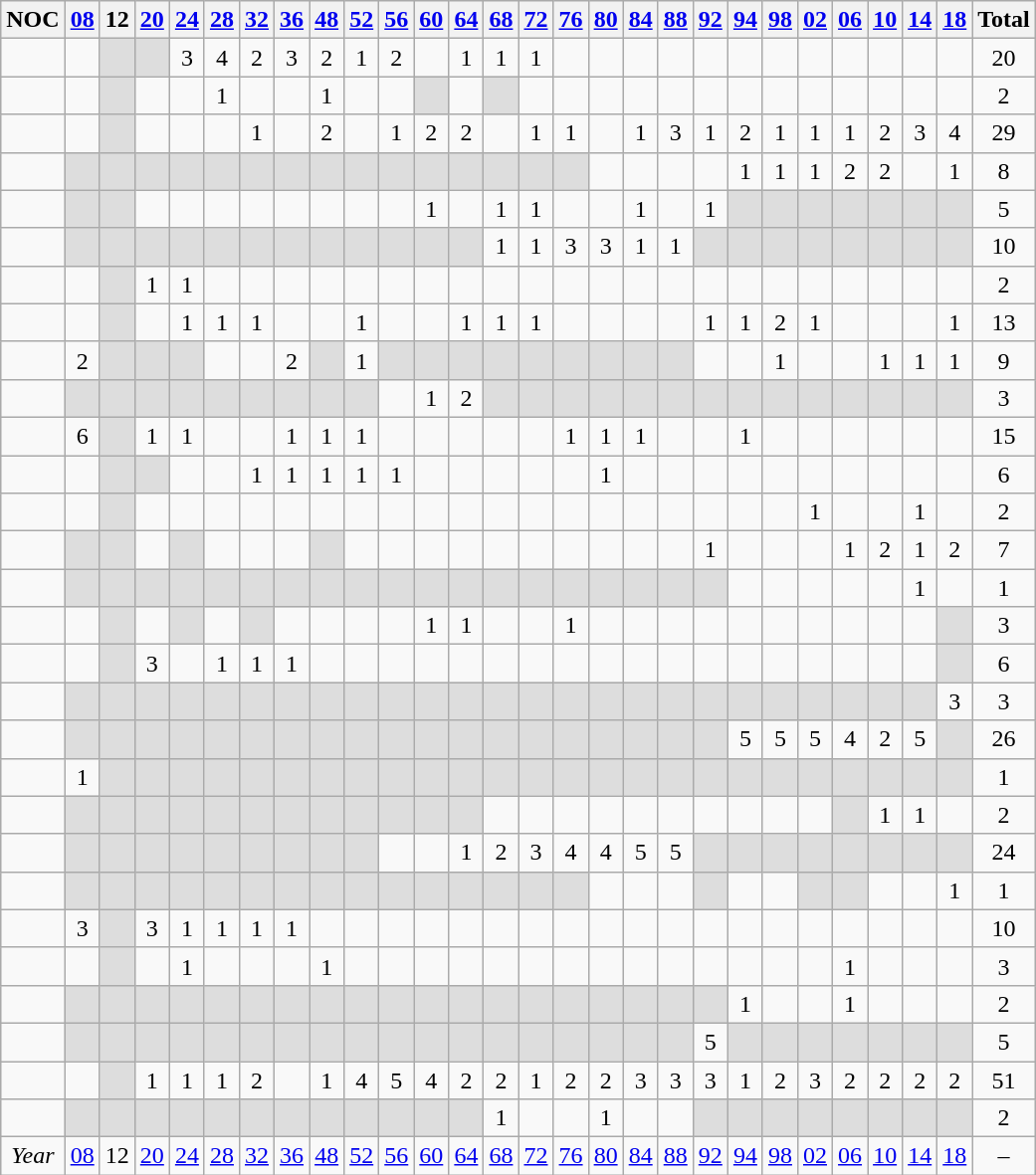<table class="wikitable unsortable" style="text-align:center">
<tr>
<th>NOC</th>
<th><a href='#'>08</a></th>
<th class="unsortable"><span>12</span></th>
<th><a href='#'>20</a></th>
<th><a href='#'>24</a></th>
<th><a href='#'>28</a></th>
<th><a href='#'>32</a></th>
<th><a href='#'>36</a></th>
<th><a href='#'>48</a></th>
<th><a href='#'>52</a></th>
<th><a href='#'>56</a></th>
<th><a href='#'>60</a></th>
<th><a href='#'>64</a></th>
<th><a href='#'>68</a></th>
<th><a href='#'>72</a></th>
<th><a href='#'>76</a></th>
<th><a href='#'>80</a></th>
<th><a href='#'>84</a></th>
<th><a href='#'>88</a></th>
<th><a href='#'>92</a></th>
<th><a href='#'>94</a></th>
<th><a href='#'>98</a></th>
<th><a href='#'>02</a></th>
<th><a href='#'>06</a></th>
<th><a href='#'>10</a></th>
<th><a href='#'>14</a></th>
<th><a href='#'>18</a></th>
<th>Total</th>
</tr>
<tr>
<td align=left></td>
<td></td>
<td style="background:#ddd"></td>
<td style="background:#ddd"></td>
<td>3</td>
<td>4</td>
<td>2</td>
<td>3</td>
<td>2</td>
<td>1</td>
<td>2</td>
<td></td>
<td>1</td>
<td>1</td>
<td>1</td>
<td></td>
<td></td>
<td></td>
<td></td>
<td></td>
<td></td>
<td></td>
<td></td>
<td></td>
<td></td>
<td></td>
<td></td>
<td>20</td>
</tr>
<tr>
<td align=left></td>
<td></td>
<td style="background:#ddd"></td>
<td></td>
<td></td>
<td>1</td>
<td></td>
<td></td>
<td>1</td>
<td></td>
<td></td>
<td style="background:#ddd"></td>
<td></td>
<td style="background:#ddd"></td>
<td></td>
<td></td>
<td></td>
<td></td>
<td></td>
<td></td>
<td></td>
<td></td>
<td></td>
<td></td>
<td></td>
<td></td>
<td></td>
<td>2</td>
</tr>
<tr>
<td align=left></td>
<td></td>
<td style="background:#ddd"></td>
<td></td>
<td></td>
<td></td>
<td>1</td>
<td></td>
<td>2</td>
<td></td>
<td>1</td>
<td>2</td>
<td>2</td>
<td></td>
<td>1</td>
<td>1</td>
<td></td>
<td>1</td>
<td>3</td>
<td>1</td>
<td>2</td>
<td>1</td>
<td>1</td>
<td>1</td>
<td>2</td>
<td>3</td>
<td>4</td>
<td>29</td>
</tr>
<tr>
<td align=left></td>
<td style="background:#ddd"></td>
<td style="background:#ddd"></td>
<td style="background:#ddd"></td>
<td style="background:#ddd"></td>
<td style="background:#ddd"></td>
<td style="background:#ddd"></td>
<td style="background:#ddd"></td>
<td style="background:#ddd"></td>
<td style="background:#ddd"></td>
<td style="background:#ddd"></td>
<td style="background:#ddd"></td>
<td style="background:#ddd"></td>
<td style="background:#ddd"></td>
<td style="background:#ddd"></td>
<td style="background:#ddd"></td>
<td></td>
<td></td>
<td></td>
<td></td>
<td>1</td>
<td>1</td>
<td>1</td>
<td>2</td>
<td>2</td>
<td></td>
<td>1</td>
<td>8</td>
</tr>
<tr>
<td align=left></td>
<td style="background:#ddd"></td>
<td style="background:#ddd"></td>
<td></td>
<td></td>
<td></td>
<td></td>
<td></td>
<td></td>
<td></td>
<td></td>
<td>1</td>
<td></td>
<td>1</td>
<td>1</td>
<td></td>
<td></td>
<td>1</td>
<td></td>
<td>1</td>
<td style="background:#ddd"></td>
<td style="background:#ddd"></td>
<td style="background:#ddd"></td>
<td style="background:#ddd"></td>
<td style="background:#ddd"></td>
<td style="background:#ddd"></td>
<td style="background:#ddd"></td>
<td>5</td>
</tr>
<tr>
<td align=left></td>
<td style="background:#ddd"></td>
<td style="background:#ddd"></td>
<td style="background:#ddd"></td>
<td style="background:#ddd"></td>
<td style="background:#ddd"></td>
<td style="background:#ddd"></td>
<td style="background:#ddd"></td>
<td style="background:#ddd"></td>
<td style="background:#ddd"></td>
<td style="background:#ddd"></td>
<td style="background:#ddd"></td>
<td style="background:#ddd"></td>
<td>1</td>
<td>1</td>
<td>3</td>
<td>3</td>
<td>1</td>
<td>1</td>
<td style="background:#ddd"></td>
<td style="background:#ddd"></td>
<td style="background:#ddd"></td>
<td style="background:#ddd"></td>
<td style="background:#ddd"></td>
<td style="background:#ddd"></td>
<td style="background:#ddd"></td>
<td style="background:#ddd"></td>
<td>10</td>
</tr>
<tr>
<td align=left></td>
<td></td>
<td style="background:#ddd"></td>
<td>1</td>
<td>1</td>
<td></td>
<td></td>
<td></td>
<td></td>
<td></td>
<td></td>
<td></td>
<td></td>
<td></td>
<td></td>
<td></td>
<td></td>
<td></td>
<td></td>
<td></td>
<td></td>
<td></td>
<td></td>
<td></td>
<td></td>
<td></td>
<td></td>
<td>2</td>
</tr>
<tr>
<td align=left></td>
<td></td>
<td style="background:#ddd"></td>
<td></td>
<td>1</td>
<td>1</td>
<td>1</td>
<td></td>
<td></td>
<td>1</td>
<td></td>
<td></td>
<td>1</td>
<td>1</td>
<td>1</td>
<td></td>
<td></td>
<td></td>
<td></td>
<td>1</td>
<td>1</td>
<td>2</td>
<td>1</td>
<td></td>
<td></td>
<td></td>
<td>1</td>
<td>13</td>
</tr>
<tr>
<td align=left></td>
<td>2</td>
<td style="background:#ddd"></td>
<td style="background:#ddd"></td>
<td style="background:#ddd"></td>
<td></td>
<td></td>
<td>2</td>
<td style="background:#ddd"></td>
<td>1</td>
<td style="background:#ddd"></td>
<td style="background:#ddd"></td>
<td style="background:#ddd"></td>
<td style="background:#ddd"></td>
<td style="background:#ddd"></td>
<td style="background:#ddd"></td>
<td style="background:#ddd"></td>
<td style="background:#ddd"></td>
<td style="background:#ddd"></td>
<td></td>
<td></td>
<td>1</td>
<td></td>
<td></td>
<td>1</td>
<td>1</td>
<td>1</td>
<td>9</td>
</tr>
<tr>
<td align=left></td>
<td style="background:#ddd"></td>
<td style="background:#ddd"></td>
<td style="background:#ddd"></td>
<td style="background:#ddd"></td>
<td style="background:#ddd"></td>
<td style="background:#ddd"></td>
<td style="background:#ddd"></td>
<td style="background:#ddd"></td>
<td style="background:#ddd"></td>
<td></td>
<td>1</td>
<td>2</td>
<td style="background:#ddd"></td>
<td style="background:#ddd"></td>
<td style="background:#ddd"></td>
<td style="background:#ddd"></td>
<td style="background:#ddd"></td>
<td style="background:#ddd"></td>
<td style="background:#ddd"></td>
<td style="background:#ddd"></td>
<td style="background:#ddd"></td>
<td style="background:#ddd"></td>
<td style="background:#ddd"></td>
<td style="background:#ddd"></td>
<td style="background:#ddd"></td>
<td style="background:#ddd"></td>
<td>3</td>
</tr>
<tr>
<td align=left></td>
<td>6</td>
<td style="background:#ddd"></td>
<td>1</td>
<td>1</td>
<td></td>
<td></td>
<td>1</td>
<td>1</td>
<td>1</td>
<td></td>
<td></td>
<td></td>
<td></td>
<td></td>
<td>1</td>
<td>1</td>
<td>1</td>
<td></td>
<td></td>
<td>1</td>
<td></td>
<td></td>
<td></td>
<td></td>
<td></td>
<td></td>
<td>15</td>
</tr>
<tr>
<td align=left></td>
<td></td>
<td style="background:#ddd"></td>
<td style="background:#ddd"></td>
<td></td>
<td></td>
<td>1</td>
<td>1</td>
<td>1</td>
<td>1</td>
<td>1</td>
<td></td>
<td></td>
<td></td>
<td></td>
<td></td>
<td>1</td>
<td></td>
<td></td>
<td></td>
<td></td>
<td></td>
<td></td>
<td></td>
<td></td>
<td></td>
<td></td>
<td>6</td>
</tr>
<tr>
<td align=left></td>
<td></td>
<td style="background:#ddd"></td>
<td></td>
<td></td>
<td></td>
<td></td>
<td></td>
<td></td>
<td></td>
<td></td>
<td></td>
<td></td>
<td></td>
<td></td>
<td></td>
<td></td>
<td></td>
<td></td>
<td></td>
<td></td>
<td></td>
<td>1</td>
<td></td>
<td></td>
<td>1</td>
<td></td>
<td>2</td>
</tr>
<tr>
<td align=left></td>
<td style="background:#ddd"></td>
<td style="background:#ddd"></td>
<td></td>
<td style="background:#ddd"></td>
<td></td>
<td></td>
<td></td>
<td style="background:#ddd"></td>
<td></td>
<td></td>
<td></td>
<td></td>
<td></td>
<td></td>
<td></td>
<td></td>
<td></td>
<td></td>
<td>1</td>
<td></td>
<td></td>
<td></td>
<td>1</td>
<td>2</td>
<td>1</td>
<td>2</td>
<td>7</td>
</tr>
<tr>
<td align=left></td>
<td style="background:#ddd"></td>
<td style="background:#ddd"></td>
<td style="background:#ddd"></td>
<td style="background:#ddd"></td>
<td style="background:#ddd"></td>
<td style="background:#ddd"></td>
<td style="background:#ddd"></td>
<td style="background:#ddd"></td>
<td style="background:#ddd"></td>
<td style="background:#ddd"></td>
<td style="background:#ddd"></td>
<td style="background:#ddd"></td>
<td style="background:#ddd"></td>
<td style="background:#ddd"></td>
<td style="background:#ddd"></td>
<td style="background:#ddd"></td>
<td style="background:#ddd"></td>
<td style="background:#ddd"></td>
<td style="background:#ddd"></td>
<td></td>
<td></td>
<td></td>
<td></td>
<td></td>
<td>1</td>
<td></td>
<td>1</td>
</tr>
<tr>
<td align=left></td>
<td></td>
<td style="background:#ddd"></td>
<td></td>
<td style="background:#ddd"></td>
<td></td>
<td style="background:#ddd"></td>
<td></td>
<td></td>
<td></td>
<td></td>
<td>1</td>
<td>1</td>
<td></td>
<td></td>
<td>1</td>
<td></td>
<td></td>
<td></td>
<td></td>
<td></td>
<td></td>
<td></td>
<td></td>
<td></td>
<td></td>
<td style="background:#ddd"></td>
<td>3</td>
</tr>
<tr>
<td align=left></td>
<td></td>
<td style="background:#ddd"></td>
<td>3</td>
<td></td>
<td>1</td>
<td>1</td>
<td>1</td>
<td></td>
<td></td>
<td></td>
<td></td>
<td></td>
<td></td>
<td></td>
<td></td>
<td></td>
<td></td>
<td></td>
<td></td>
<td></td>
<td></td>
<td></td>
<td></td>
<td></td>
<td></td>
<td style="background:#ddd"></td>
<td>6</td>
</tr>
<tr>
<td align=left></td>
<td style="background:#ddd"></td>
<td style="background:#ddd"></td>
<td style="background:#ddd"></td>
<td style="background:#ddd"></td>
<td style="background:#ddd"></td>
<td style="background:#ddd"></td>
<td style="background:#ddd"></td>
<td style="background:#ddd"></td>
<td style="background:#ddd"></td>
<td style="background:#ddd"></td>
<td style="background:#ddd"></td>
<td style="background:#ddd"></td>
<td style="background:#ddd"></td>
<td style="background:#ddd"></td>
<td style="background:#ddd"></td>
<td style="background:#ddd"></td>
<td style="background:#ddd"></td>
<td style="background:#ddd"></td>
<td style="background:#ddd"></td>
<td style="background:#ddd"></td>
<td style="background:#ddd"></td>
<td style="background:#ddd"></td>
<td style="background:#ddd"></td>
<td style="background:#ddd"></td>
<td style="background:#ddd"></td>
<td>3</td>
<td>3</td>
</tr>
<tr>
<td align=left></td>
<td style="background:#ddd"></td>
<td style="background:#ddd"></td>
<td style="background:#ddd"></td>
<td style="background:#ddd"></td>
<td style="background:#ddd"></td>
<td style="background:#ddd"></td>
<td style="background:#ddd"></td>
<td style="background:#ddd"></td>
<td style="background:#ddd"></td>
<td style="background:#ddd"></td>
<td style="background:#ddd"></td>
<td style="background:#ddd"></td>
<td style="background:#ddd"></td>
<td style="background:#ddd"></td>
<td style="background:#ddd"></td>
<td style="background:#ddd"></td>
<td style="background:#ddd"></td>
<td style="background:#ddd"></td>
<td style="background:#ddd"></td>
<td>5</td>
<td>5</td>
<td>5</td>
<td>4</td>
<td>2</td>
<td>5</td>
<td style="background:#ddd"></td>
<td>26</td>
</tr>
<tr>
<td align=left></td>
<td>1</td>
<td style="background:#ddd"></td>
<td style="background:#ddd"></td>
<td style="background:#ddd"></td>
<td style="background:#ddd"></td>
<td style="background:#ddd"></td>
<td style="background:#ddd"></td>
<td style="background:#ddd"></td>
<td style="background:#ddd"></td>
<td style="background:#ddd"></td>
<td style="background:#ddd"></td>
<td style="background:#ddd"></td>
<td style="background:#ddd"></td>
<td style="background:#ddd"></td>
<td style="background:#ddd"></td>
<td style="background:#ddd"></td>
<td style="background:#ddd"></td>
<td style="background:#ddd"></td>
<td style="background:#ddd"></td>
<td style="background:#ddd"></td>
<td style="background:#ddd"></td>
<td style="background:#ddd"></td>
<td style="background:#ddd"></td>
<td style="background:#ddd"></td>
<td style="background:#ddd"></td>
<td style="background:#ddd"></td>
<td>1</td>
</tr>
<tr>
<td align=left></td>
<td style="background:#ddd"></td>
<td style="background:#ddd"></td>
<td style="background:#ddd"></td>
<td style="background:#ddd"></td>
<td style="background:#ddd"></td>
<td style="background:#ddd"></td>
<td style="background:#ddd"></td>
<td style="background:#ddd"></td>
<td style="background:#ddd"></td>
<td style="background:#ddd"></td>
<td style="background:#ddd"></td>
<td style="background:#ddd"></td>
<td></td>
<td></td>
<td></td>
<td></td>
<td></td>
<td></td>
<td></td>
<td></td>
<td></td>
<td></td>
<td style="background:#ddd"></td>
<td>1</td>
<td>1</td>
<td></td>
<td>2</td>
</tr>
<tr>
<td align=left></td>
<td style="background:#ddd"></td>
<td style="background:#ddd"></td>
<td style="background:#ddd"></td>
<td style="background:#ddd"></td>
<td style="background:#ddd"></td>
<td style="background:#ddd"></td>
<td style="background:#ddd"></td>
<td style="background:#ddd"></td>
<td style="background:#ddd"></td>
<td></td>
<td></td>
<td>1</td>
<td>2</td>
<td>3</td>
<td>4</td>
<td>4</td>
<td>5</td>
<td>5</td>
<td style="background:#ddd"></td>
<td style="background:#ddd"></td>
<td style="background:#ddd"></td>
<td style="background:#ddd"></td>
<td style="background:#ddd"></td>
<td style="background:#ddd"></td>
<td style="background:#ddd"></td>
<td style="background:#ddd"></td>
<td>24</td>
</tr>
<tr>
<td align=left></td>
<td style="background:#ddd"></td>
<td style="background:#ddd"></td>
<td style="background:#ddd"></td>
<td style="background:#ddd"></td>
<td style="background:#ddd"></td>
<td style="background:#ddd"></td>
<td style="background:#ddd"></td>
<td style="background:#ddd"></td>
<td style="background:#ddd"></td>
<td style="background:#ddd"></td>
<td style="background:#ddd"></td>
<td style="background:#ddd"></td>
<td style="background:#ddd"></td>
<td style="background:#ddd"></td>
<td style="background:#ddd"></td>
<td></td>
<td></td>
<td></td>
<td style="background:#ddd"></td>
<td></td>
<td></td>
<td style="background:#ddd"></td>
<td style="background:#ddd"></td>
<td></td>
<td></td>
<td>1</td>
<td>1</td>
</tr>
<tr>
<td align=left></td>
<td>3</td>
<td style="background:#ddd"></td>
<td>3</td>
<td>1</td>
<td>1</td>
<td>1</td>
<td>1</td>
<td></td>
<td></td>
<td></td>
<td></td>
<td></td>
<td></td>
<td></td>
<td></td>
<td></td>
<td></td>
<td></td>
<td></td>
<td></td>
<td></td>
<td></td>
<td></td>
<td></td>
<td></td>
<td></td>
<td>10</td>
</tr>
<tr>
<td align=left></td>
<td></td>
<td style="background:#ddd"></td>
<td></td>
<td>1</td>
<td></td>
<td></td>
<td></td>
<td>1</td>
<td></td>
<td></td>
<td></td>
<td></td>
<td></td>
<td></td>
<td></td>
<td></td>
<td></td>
<td></td>
<td></td>
<td></td>
<td></td>
<td></td>
<td>1</td>
<td></td>
<td></td>
<td></td>
<td>3</td>
</tr>
<tr>
<td align=left></td>
<td style="background:#ddd"></td>
<td style="background:#ddd"></td>
<td style="background:#ddd"></td>
<td style="background:#ddd"></td>
<td style="background:#ddd"></td>
<td style="background:#ddd"></td>
<td style="background:#ddd"></td>
<td style="background:#ddd"></td>
<td style="background:#ddd"></td>
<td style="background:#ddd"></td>
<td style="background:#ddd"></td>
<td style="background:#ddd"></td>
<td style="background:#ddd"></td>
<td style="background:#ddd"></td>
<td style="background:#ddd"></td>
<td style="background:#ddd"></td>
<td style="background:#ddd"></td>
<td style="background:#ddd"></td>
<td style="background:#ddd"></td>
<td>1</td>
<td></td>
<td></td>
<td>1</td>
<td></td>
<td></td>
<td></td>
<td>2</td>
</tr>
<tr>
<td align=left></td>
<td style="background:#ddd"></td>
<td style="background:#ddd"></td>
<td style="background:#ddd"></td>
<td style="background:#ddd"></td>
<td style="background:#ddd"></td>
<td style="background:#ddd"></td>
<td style="background:#ddd"></td>
<td style="background:#ddd"></td>
<td style="background:#ddd"></td>
<td style="background:#ddd"></td>
<td style="background:#ddd"></td>
<td style="background:#ddd"></td>
<td style="background:#ddd"></td>
<td style="background:#ddd"></td>
<td style="background:#ddd"></td>
<td style="background:#ddd"></td>
<td style="background:#ddd"></td>
<td style="background:#ddd"></td>
<td>5</td>
<td style="background:#ddd"></td>
<td style="background:#ddd"></td>
<td style="background:#ddd"></td>
<td style="background:#ddd"></td>
<td style="background:#ddd"></td>
<td style="background:#ddd"></td>
<td style="background:#ddd"></td>
<td>5</td>
</tr>
<tr>
<td align=left></td>
<td></td>
<td style="background:#ddd"></td>
<td>1</td>
<td>1</td>
<td>1</td>
<td>2</td>
<td></td>
<td>1</td>
<td>4</td>
<td>5</td>
<td>4</td>
<td>2</td>
<td>2</td>
<td>1</td>
<td>2</td>
<td>2</td>
<td>3</td>
<td>3</td>
<td>3</td>
<td>1</td>
<td>2</td>
<td>3</td>
<td>2</td>
<td>2</td>
<td>2</td>
<td>2</td>
<td>51</td>
</tr>
<tr>
<td align=left></td>
<td style="background:#ddd"></td>
<td style="background:#ddd"></td>
<td style="background:#ddd"></td>
<td style="background:#ddd"></td>
<td style="background:#ddd"></td>
<td style="background:#ddd"></td>
<td style="background:#ddd"></td>
<td style="background:#ddd"></td>
<td style="background:#ddd"></td>
<td style="background:#ddd"></td>
<td style="background:#ddd"></td>
<td style="background:#ddd"></td>
<td>1</td>
<td></td>
<td></td>
<td>1</td>
<td></td>
<td></td>
<td style="background:#ddd"></td>
<td style="background:#ddd"></td>
<td style="background:#ddd"></td>
<td style="background:#ddd"></td>
<td style="background:#ddd"></td>
<td style="background:#ddd"></td>
<td style="background:#ddd"></td>
<td style="background:#ddd"></td>
<td>2</td>
</tr>
<tr class="sortbottom">
<td><em>Year</em></td>
<td><a href='#'>08</a></td>
<td><span>12</span></td>
<td><a href='#'>20</a></td>
<td><a href='#'>24</a></td>
<td><a href='#'>28</a></td>
<td><a href='#'>32</a></td>
<td><a href='#'>36</a></td>
<td><a href='#'>48</a></td>
<td><a href='#'>52</a></td>
<td><a href='#'>56</a></td>
<td><a href='#'>60</a></td>
<td><a href='#'>64</a></td>
<td><a href='#'>68</a></td>
<td><a href='#'>72</a></td>
<td><a href='#'>76</a></td>
<td><a href='#'>80</a></td>
<td><a href='#'>84</a></td>
<td><a href='#'>88</a></td>
<td><a href='#'>92</a></td>
<td><a href='#'>94</a></td>
<td><a href='#'>98</a></td>
<td><a href='#'>02</a></td>
<td><a href='#'>06</a></td>
<td><a href='#'>10</a></td>
<td><a href='#'>14</a></td>
<td><a href='#'>18</a></td>
<td>–</td>
</tr>
</table>
